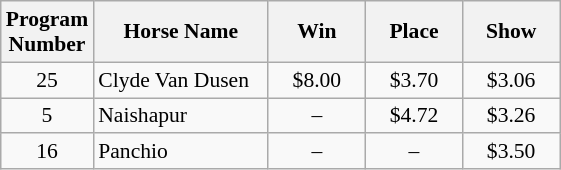<table class="wikitable sortable" style="font-size:90%">
<tr>
<th width="48px">Program<br>Number</th>
<th width="110px">Horse Name<br></th>
<th width="58px">Win<br></th>
<th width="58px">Place<br></th>
<th width="58px">Show</th>
</tr>
<tr>
<td align=center>25</td>
<td>Clyde Van Dusen</td>
<td align=center>$8.00</td>
<td align=center>$3.70</td>
<td align=center>$3.06</td>
</tr>
<tr>
<td align=center>5</td>
<td>Naishapur</td>
<td align=center>–</td>
<td align=center>$4.72</td>
<td align=center>$3.26</td>
</tr>
<tr>
<td align=center>16</td>
<td>Panchio</td>
<td align=center>–</td>
<td align=center>–</td>
<td align=center>$3.50</td>
</tr>
</table>
